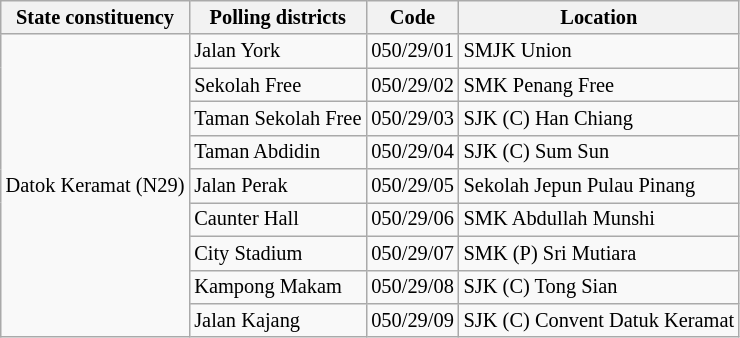<table class="wikitable sortable mw-collapsible" style="white-space:nowrap;font-size:85%">
<tr>
<th>State constituency</th>
<th>Polling districts</th>
<th>Code</th>
<th>Location</th>
</tr>
<tr>
<td rowspan="9">Datok Keramat (N29)</td>
<td>Jalan York</td>
<td>050/29/01</td>
<td>SMJK Union</td>
</tr>
<tr>
<td>Sekolah Free</td>
<td>050/29/02</td>
<td>SMK Penang Free</td>
</tr>
<tr>
<td>Taman Sekolah Free</td>
<td>050/29/03</td>
<td>SJK (C) Han Chiang</td>
</tr>
<tr>
<td>Taman Abdidin</td>
<td>050/29/04</td>
<td>SJK (C) Sum Sun</td>
</tr>
<tr>
<td>Jalan Perak</td>
<td>050/29/05</td>
<td>Sekolah Jepun Pulau Pinang</td>
</tr>
<tr>
<td>Caunter Hall</td>
<td>050/29/06</td>
<td>SMK Abdullah Munshi</td>
</tr>
<tr>
<td>City Stadium</td>
<td>050/29/07</td>
<td>SMK (P) Sri Mutiara</td>
</tr>
<tr>
<td>Kampong Makam</td>
<td>050/29/08</td>
<td>SJK (C) Tong Sian</td>
</tr>
<tr>
<td>Jalan Kajang</td>
<td>050/29/09</td>
<td>SJK (C) Convent Datuk Keramat</td>
</tr>
</table>
